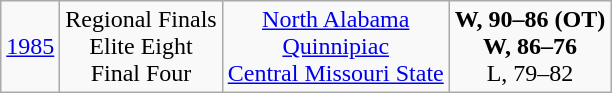<table class="wikitable">
<tr align="center">
<td><a href='#'>1985</a></td>
<td>Regional Finals<br>Elite Eight<br>Final Four</td>
<td><a href='#'>North Alabama</a><br><a href='#'>Quinnipiac</a><br><a href='#'>Central Missouri State</a></td>
<td><strong>W, 90–86 (OT)</strong><br><strong>W, 86–76</strong><br>L, 79–82</td>
</tr>
</table>
